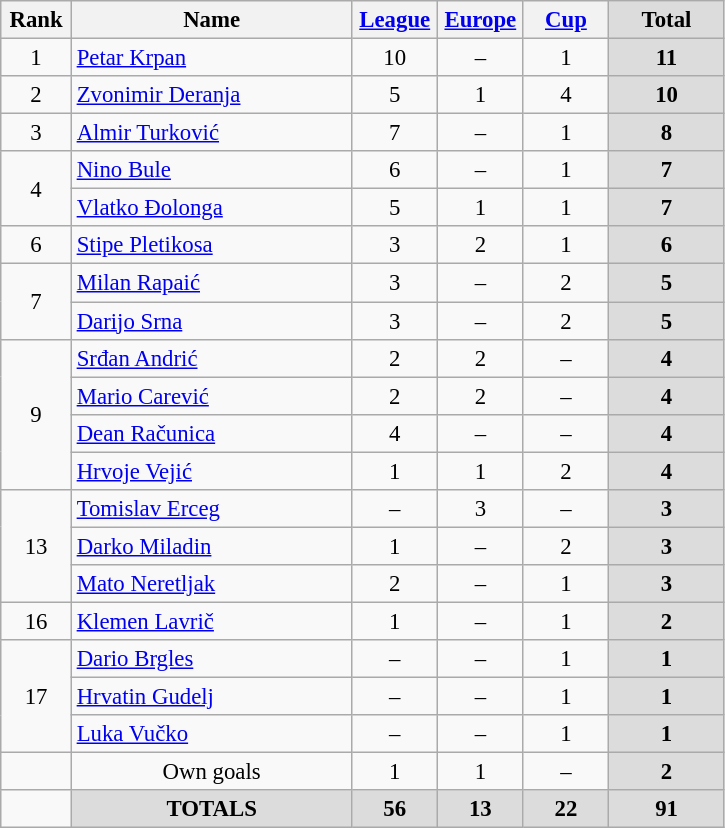<table class="wikitable" style="font-size: 95%; text-align: center;">
<tr>
<th width=40>Rank</th>
<th width=180>Name</th>
<th width=50><a href='#'>League</a></th>
<th width=50><a href='#'>Europe</a></th>
<th width=50><a href='#'>Cup</a></th>
<th width=70 style="background: #DCDCDC">Total</th>
</tr>
<tr>
<td rowspan=1>1</td>
<td style="text-align:left;"> <a href='#'>Petar Krpan</a></td>
<td>10</td>
<td>–</td>
<td>1</td>
<th style="background: #DCDCDC"><strong>11</strong></th>
</tr>
<tr>
<td rowspan=1>2</td>
<td style="text-align:left;"> <a href='#'>Zvonimir Deranja</a></td>
<td>5</td>
<td>1</td>
<td>4</td>
<th style="background: #DCDCDC"><strong>10</strong></th>
</tr>
<tr>
<td rowspan=1>3</td>
<td style="text-align:left;"> <a href='#'>Almir Turković</a></td>
<td>7</td>
<td>–</td>
<td>1</td>
<th style="background: #DCDCDC"><strong>8</strong></th>
</tr>
<tr>
<td rowspan=2>4</td>
<td style="text-align:left;"> <a href='#'>Nino Bule</a></td>
<td>6</td>
<td>–</td>
<td>1</td>
<th style="background: #DCDCDC"><strong>7</strong></th>
</tr>
<tr>
<td style="text-align:left;"> <a href='#'>Vlatko Đolonga</a></td>
<td>5</td>
<td>1</td>
<td>1</td>
<th style="background: #DCDCDC"><strong>7</strong></th>
</tr>
<tr>
<td rowspan=1>6</td>
<td style="text-align:left;"> <a href='#'>Stipe Pletikosa</a></td>
<td>3</td>
<td>2</td>
<td>1</td>
<th style="background: #DCDCDC"><strong>6</strong></th>
</tr>
<tr>
<td rowspan=2>7</td>
<td style="text-align:left;"> <a href='#'>Milan Rapaić</a></td>
<td>3</td>
<td>–</td>
<td>2</td>
<th style="background: #DCDCDC"><strong>5</strong></th>
</tr>
<tr>
<td style="text-align:left;"> <a href='#'>Darijo Srna</a></td>
<td>3</td>
<td>–</td>
<td>2</td>
<th style="background: #DCDCDC"><strong>5</strong></th>
</tr>
<tr>
<td rowspan=4>9</td>
<td style="text-align:left;"> <a href='#'>Srđan Andrić</a></td>
<td>2</td>
<td>2</td>
<td>–</td>
<th style="background: #DCDCDC"><strong>4</strong></th>
</tr>
<tr>
<td style="text-align:left;"> <a href='#'>Mario Carević</a></td>
<td>2</td>
<td>2</td>
<td>–</td>
<th style="background: #DCDCDC"><strong>4</strong></th>
</tr>
<tr>
<td style="text-align:left;"> <a href='#'>Dean Računica</a></td>
<td>4</td>
<td>–</td>
<td>–</td>
<th style="background: #DCDCDC"><strong>4</strong></th>
</tr>
<tr>
<td style="text-align:left;"> <a href='#'>Hrvoje Vejić</a></td>
<td>1</td>
<td>1</td>
<td>2</td>
<th style="background: #DCDCDC"><strong>4</strong></th>
</tr>
<tr>
<td rowspan=3>13</td>
<td style="text-align:left;"> <a href='#'>Tomislav Erceg</a></td>
<td>–</td>
<td>3</td>
<td>–</td>
<th style="background: #DCDCDC"><strong>3</strong></th>
</tr>
<tr>
<td style="text-align:left;"> <a href='#'>Darko Miladin</a></td>
<td>1</td>
<td>–</td>
<td>2</td>
<th style="background: #DCDCDC"><strong>3</strong></th>
</tr>
<tr>
<td style="text-align:left;"> <a href='#'>Mato Neretljak</a></td>
<td>2</td>
<td>–</td>
<td>1</td>
<th style="background: #DCDCDC"><strong>3</strong></th>
</tr>
<tr>
<td rowspan=1>16</td>
<td style="text-align:left;"> <a href='#'>Klemen Lavrič</a></td>
<td>1</td>
<td>–</td>
<td>1</td>
<th style="background: #DCDCDC"><strong>2</strong></th>
</tr>
<tr>
<td rowspan=3>17</td>
<td style="text-align:left;"> <a href='#'>Dario Brgles</a></td>
<td>–</td>
<td>–</td>
<td>1</td>
<th style="background: #DCDCDC"><strong>1</strong></th>
</tr>
<tr>
<td style="text-align:left;"> <a href='#'>Hrvatin Gudelj</a></td>
<td>–</td>
<td>–</td>
<td>1</td>
<th style="background: #DCDCDC"><strong>1</strong></th>
</tr>
<tr>
<td style="text-align:left;"> <a href='#'>Luka Vučko</a></td>
<td>–</td>
<td>–</td>
<td>1</td>
<th style="background: #DCDCDC"><strong>1</strong></th>
</tr>
<tr>
<td></td>
<td style="text-align:center;">Own goals</td>
<td>1</td>
<td>1</td>
<td>–</td>
<th style="background: #DCDCDC"><strong>2</strong></th>
</tr>
<tr>
<td></td>
<th style="background: #DCDCDC"><strong>TOTALS</strong></th>
<th style="background: #DCDCDC"><strong>56</strong></th>
<th style="background: #DCDCDC"><strong>13</strong></th>
<th style="background: #DCDCDC"><strong>22</strong></th>
<th style="background: #DCDCDC"><strong>91</strong></th>
</tr>
</table>
